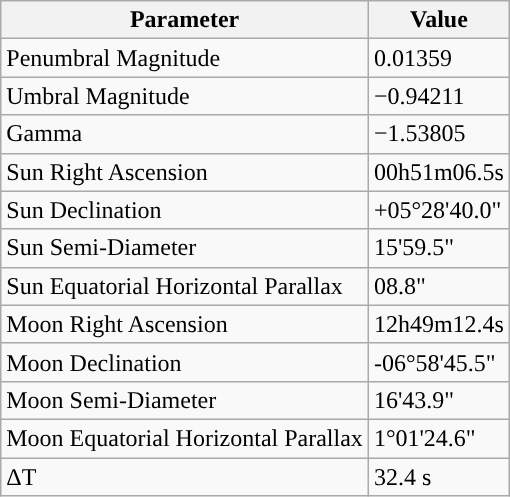<table class="wikitable">
<tr>
<th>Parameter</th>
<th>Value</th>
</tr>
<tr>
<td>Penumbral Magnitude</td>
<td>0.01359</td>
</tr>
<tr>
<td>Umbral Magnitude</td>
<td>−0.94211</td>
</tr>
<tr>
<td>Gamma</td>
<td>−1.53805</td>
</tr>
<tr>
<td>Sun Right Ascension</td>
<td>00h51m06.5s</td>
</tr>
<tr>
<td>Sun Declination</td>
<td>+05°28'40.0"</td>
</tr>
<tr>
<td>Sun Semi-Diameter</td>
<td>15'59.5"</td>
</tr>
<tr>
<td>Sun Equatorial Horizontal Parallax</td>
<td>08.8"</td>
</tr>
<tr>
<td>Moon Right Ascension</td>
<td>12h49m12.4s</td>
</tr>
<tr>
<td>Moon Declination</td>
<td>-06°58'45.5"</td>
</tr>
<tr>
<td>Moon Semi-Diameter</td>
<td>16'43.9"</td>
</tr>
<tr>
<td>Moon Equatorial Horizontal Parallax</td>
<td>1°01'24.6"</td>
</tr>
<tr>
<td>ΔT</td>
<td>32.4 s</td>
</tr>
</table>
